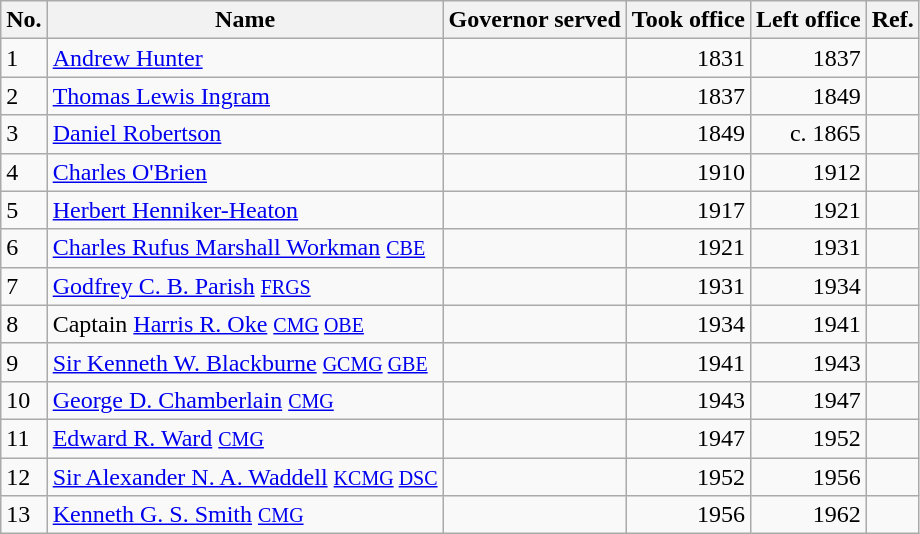<table class="wikitable">
<tr>
<th>No.</th>
<th>Name</th>
<th>Governor served</th>
<th>Took office</th>
<th>Left office</th>
<th>Ref.</th>
</tr>
<tr>
<td>1</td>
<td><a href='#'>Andrew Hunter</a></td>
<td></td>
<td align="right">1831</td>
<td align="right">1837</td>
<td></td>
</tr>
<tr>
<td>2</td>
<td><a href='#'>Thomas Lewis Ingram</a></td>
<td></td>
<td align="right">1837</td>
<td align="right">1849</td>
<td></td>
</tr>
<tr>
<td>3</td>
<td><a href='#'>Daniel Robertson</a></td>
<td></td>
<td align="right">1849</td>
<td align="right">c. 1865</td>
<td></td>
</tr>
<tr>
<td>4</td>
<td><a href='#'>Charles O'Brien</a></td>
<td></td>
<td align="right">1910</td>
<td align="right">1912</td>
<td></td>
</tr>
<tr>
<td>5</td>
<td><a href='#'>Herbert Henniker-Heaton</a></td>
<td></td>
<td align="right">1917</td>
<td align="right">1921</td>
<td></td>
</tr>
<tr>
<td>6</td>
<td><a href='#'>Charles Rufus Marshall Workman</a> <small><a href='#'>CBE</a></small></td>
<td></td>
<td align="right">1921</td>
<td align="right">1931</td>
<td></td>
</tr>
<tr>
<td>7</td>
<td><a href='#'>Godfrey C. B. Parish</a> <small><a href='#'>FRGS</a></small></td>
<td></td>
<td align="right">1931</td>
<td align="right">1934</td>
<td></td>
</tr>
<tr>
<td>8</td>
<td>Captain <a href='#'>Harris R. Oke</a> <small><a href='#'>CMG</a> <a href='#'>OBE</a></small></td>
<td></td>
<td align="right">1934</td>
<td align="right">1941</td>
<td></td>
</tr>
<tr>
<td>9</td>
<td><a href='#'>Sir Kenneth W. Blackburne</a> <small><a href='#'>GCMG</a> <a href='#'>GBE</a></small></td>
<td></td>
<td align="right">1941</td>
<td align="right">1943</td>
<td></td>
</tr>
<tr>
<td>10</td>
<td><a href='#'>George D. Chamberlain</a> <a href='#'><small>CMG</small></a></td>
<td></td>
<td align="right">1943</td>
<td align="right">1947</td>
<td></td>
</tr>
<tr>
<td>11</td>
<td><a href='#'>Edward R. Ward</a> <a href='#'><small>CMG</small></a></td>
<td></td>
<td align="right">1947</td>
<td align="right">1952</td>
<td></td>
</tr>
<tr>
<td>12</td>
<td><a href='#'>Sir Alexander N. A. Waddell</a> <small><a href='#'>KCMG</a> <a href='#'>DSC</a></small></td>
<td></td>
<td align="right">1952</td>
<td align="right">1956</td>
<td></td>
</tr>
<tr>
<td>13</td>
<td><a href='#'>Kenneth G. S. Smith</a> <a href='#'><small>CMG</small></a></td>
<td></td>
<td align="right">1956</td>
<td align="right">1962</td>
<td></td>
</tr>
</table>
